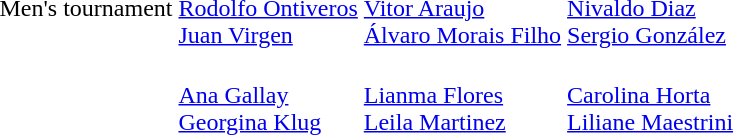<table>
<tr>
<td>Men's tournament <br></td>
<td><br><a href='#'>Rodolfo Ontiveros</a> <br> <a href='#'>Juan Virgen</a></td>
<td><br><a href='#'>Vitor Araujo</a>  <br> <a href='#'>Álvaro Morais Filho</a></td>
<td><br><a href='#'>Nivaldo Diaz</a> <br> <a href='#'>Sergio González</a></td>
</tr>
<tr>
<td><br></td>
<td><br> <a href='#'>Ana Gallay</a> <br> <a href='#'>Georgina Klug</a></td>
<td><br><a href='#'>Lianma Flores</a> <br><a href='#'>Leila Martinez</a></td>
<td><br><a href='#'>Carolina Horta</a>  <br> <a href='#'>Liliane Maestrini</a></td>
</tr>
</table>
